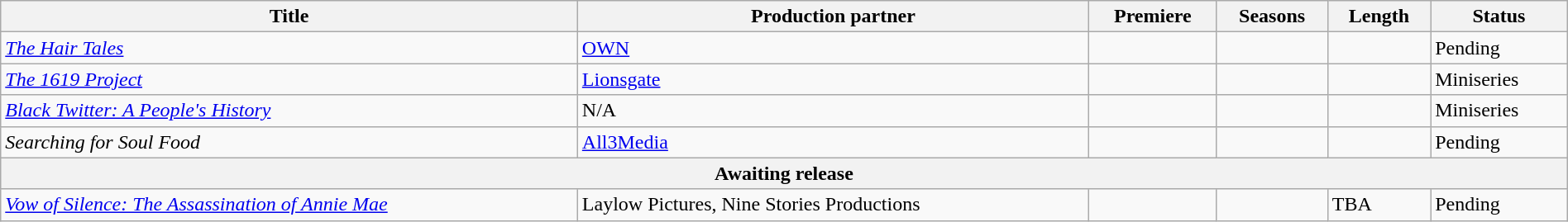<table class="wikitable sortable" style="width:100%;">
<tr>
<th>Title</th>
<th>Production partner</th>
<th>Premiere</th>
<th>Seasons</th>
<th>Length</th>
<th>Status</th>
</tr>
<tr>
<td><em><a href='#'>The Hair Tales</a></em></td>
<td><a href='#'>OWN</a></td>
<td></td>
<td></td>
<td></td>
<td>Pending</td>
</tr>
<tr>
<td><em><a href='#'>The 1619 Project</a></em></td>
<td><a href='#'>Lionsgate</a></td>
<td></td>
<td></td>
<td></td>
<td>Miniseries</td>
</tr>
<tr>
<td><em><a href='#'>Black Twitter: A People's History</a></em></td>
<td>N/A</td>
<td></td>
<td></td>
<td></td>
<td>Miniseries</td>
</tr>
<tr>
<td><em>Searching for Soul Food</em></td>
<td><a href='#'>All3Media</a></td>
<td></td>
<td></td>
<td></td>
<td>Pending</td>
</tr>
<tr>
<th colspan="6">Awaiting release</th>
</tr>
<tr>
<td><em><a href='#'>Vow of Silence: The Assassination of Annie Mae</a></em></td>
<td>Laylow Pictures, Nine Stories Productions</td>
<td></td>
<td></td>
<td>TBA</td>
<td>Pending</td>
</tr>
</table>
